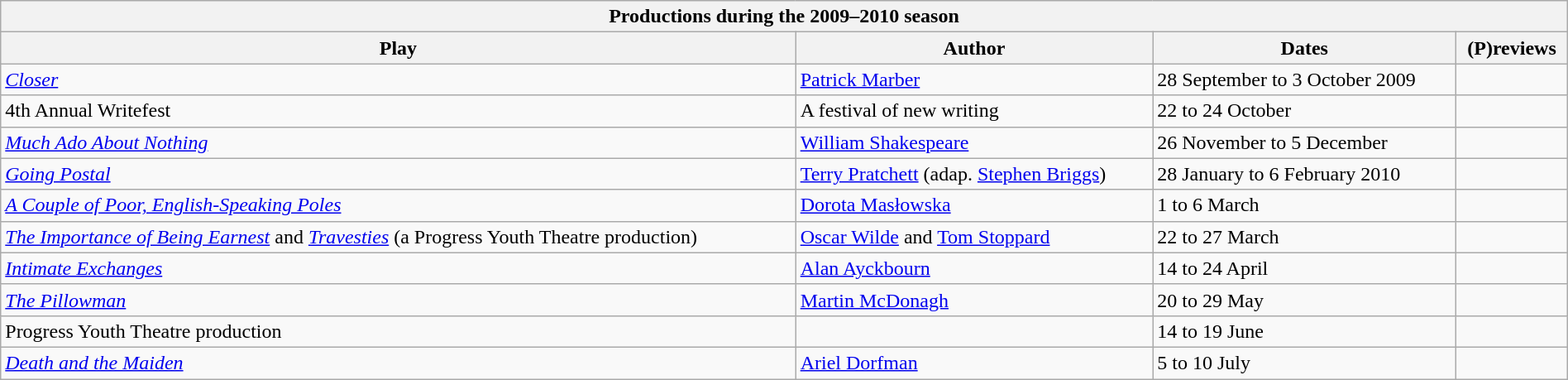<table class="wikitable collapsible" width="100%">
<tr>
<th colspan="4">Productions during the 2009–2010 season</th>
</tr>
<tr>
<th>Play</th>
<th>Author</th>
<th>Dates</th>
<th>(P)reviews</th>
</tr>
<tr>
<td><em><a href='#'>Closer</a></em></td>
<td><a href='#'>Patrick Marber</a></td>
<td>28 September to 3 October 2009</td>
<td></td>
</tr>
<tr>
<td>4th Annual Writefest</td>
<td>A festival of new writing</td>
<td>22 to 24 October</td>
<td></td>
</tr>
<tr>
<td><em><a href='#'>Much Ado About Nothing</a></em></td>
<td><a href='#'>William Shakespeare</a></td>
<td>26 November to 5 December</td>
<td></td>
</tr>
<tr>
<td><em><a href='#'>Going Postal</a></em></td>
<td><a href='#'>Terry Pratchett</a> (adap. <a href='#'>Stephen Briggs</a>)</td>
<td>28 January to 6 February 2010</td>
<td></td>
</tr>
<tr>
<td><em><a href='#'>A Couple of Poor, English-Speaking Poles</a></em></td>
<td><a href='#'>Dorota Masłowska</a></td>
<td>1 to 6 March</td>
<td></td>
</tr>
<tr>
<td><em><a href='#'>The Importance of Being Earnest</a></em> and <em><a href='#'>Travesties</a></em> (a Progress Youth Theatre production)</td>
<td><a href='#'>Oscar Wilde</a> and <a href='#'>Tom Stoppard</a></td>
<td>22 to 27 March</td>
<td></td>
</tr>
<tr>
<td><em><a href='#'>Intimate Exchanges</a></em></td>
<td><a href='#'>Alan Ayckbourn</a></td>
<td>14 to 24 April</td>
<td> </td>
</tr>
<tr>
<td><em><a href='#'>The Pillowman</a></em></td>
<td><a href='#'>Martin McDonagh</a></td>
<td>20 to 29 May</td>
<td></td>
</tr>
<tr>
<td>Progress Youth Theatre production</td>
<td></td>
<td>14 to 19 June</td>
<td></td>
</tr>
<tr>
<td><a href='#'><em>Death and the Maiden</em></a></td>
<td><a href='#'>Ariel Dorfman</a></td>
<td>5 to 10 July</td>
<td></td>
</tr>
</table>
